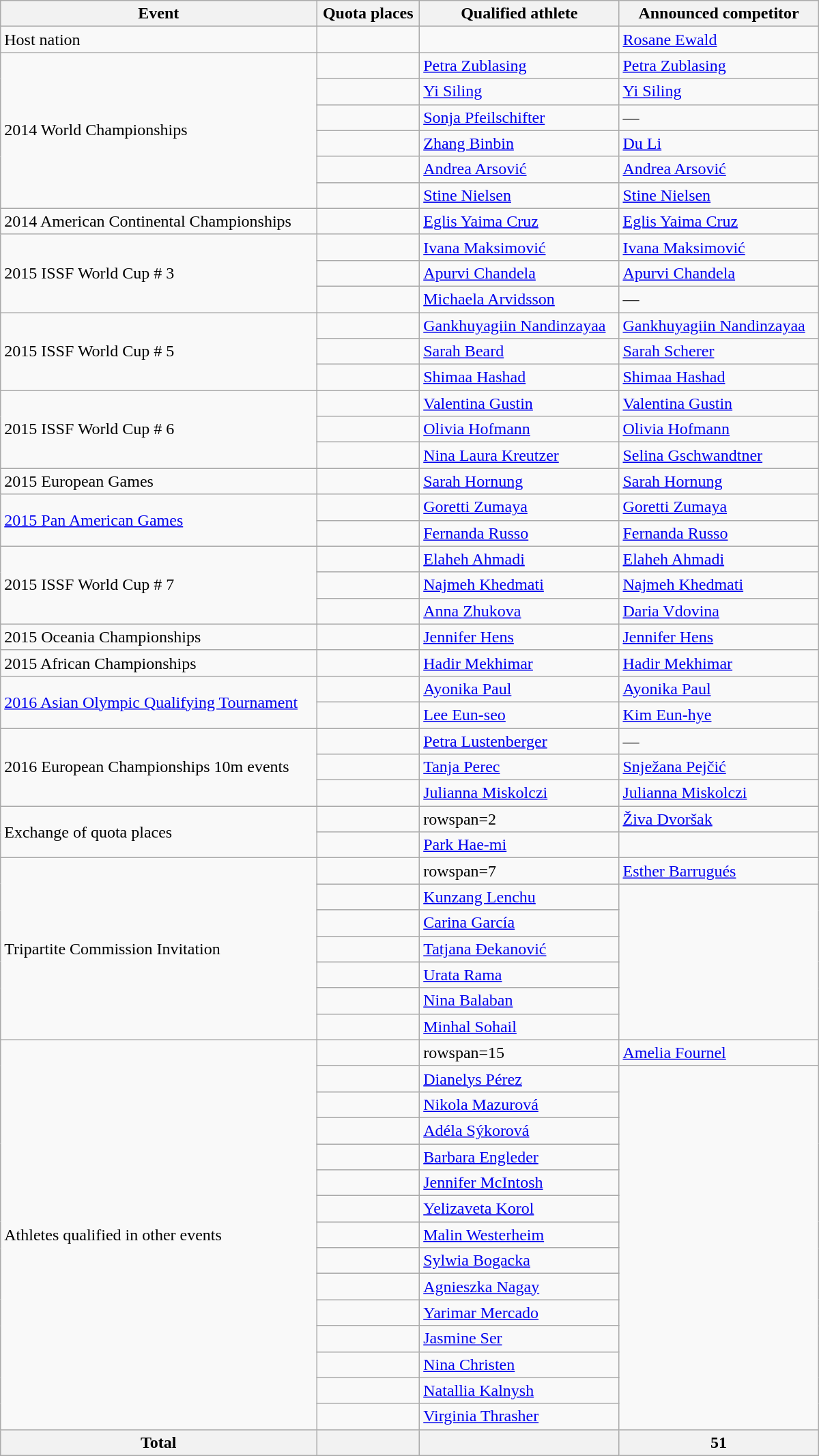<table class=wikitable style="text-align:left" width=800>
<tr>
<th>Event</th>
<th>Quota places</th>
<th>Qualified athlete</th>
<th>Announced competitor</th>
</tr>
<tr>
<td>Host nation</td>
<td></td>
<td></td>
<td><a href='#'>Rosane Ewald</a></td>
</tr>
<tr>
<td rowspan="6">2014 World Championships</td>
<td></td>
<td><a href='#'>Petra Zublasing</a></td>
<td><a href='#'>Petra Zublasing</a></td>
</tr>
<tr>
<td></td>
<td><a href='#'>Yi Siling</a></td>
<td><a href='#'>Yi Siling</a></td>
</tr>
<tr>
<td></td>
<td><a href='#'>Sonja Pfeilschifter</a></td>
<td>—</td>
</tr>
<tr>
<td></td>
<td><a href='#'>Zhang Binbin</a></td>
<td><a href='#'>Du Li</a></td>
</tr>
<tr>
<td></td>
<td><a href='#'>Andrea Arsović</a></td>
<td><a href='#'>Andrea Arsović</a></td>
</tr>
<tr>
<td></td>
<td><a href='#'>Stine Nielsen</a></td>
<td><a href='#'>Stine Nielsen</a></td>
</tr>
<tr>
<td>2014 American Continental Championships</td>
<td></td>
<td><a href='#'>Eglis Yaima Cruz</a></td>
<td><a href='#'>Eglis Yaima Cruz</a></td>
</tr>
<tr>
<td rowspan=3>2015 ISSF World Cup # 3</td>
<td></td>
<td><a href='#'>Ivana Maksimović</a></td>
<td><a href='#'>Ivana Maksimović</a></td>
</tr>
<tr>
<td></td>
<td><a href='#'>Apurvi Chandela</a></td>
<td><a href='#'>Apurvi Chandela</a></td>
</tr>
<tr>
<td></td>
<td><a href='#'>Michaela Arvidsson</a></td>
<td>—</td>
</tr>
<tr>
<td rowspan="3">2015 ISSF World Cup # 5</td>
<td></td>
<td><a href='#'>Gankhuyagiin Nandinzayaa</a></td>
<td><a href='#'>Gankhuyagiin Nandinzayaa</a></td>
</tr>
<tr>
<td></td>
<td><a href='#'>Sarah Beard</a></td>
<td><a href='#'>Sarah Scherer</a></td>
</tr>
<tr>
<td></td>
<td><a href='#'>Shimaa Hashad</a></td>
<td><a href='#'>Shimaa Hashad</a></td>
</tr>
<tr>
<td rowspan="3">2015 ISSF World Cup # 6</td>
<td></td>
<td><a href='#'>Valentina Gustin</a></td>
<td><a href='#'>Valentina Gustin</a></td>
</tr>
<tr>
<td></td>
<td><a href='#'>Olivia Hofmann</a></td>
<td><a href='#'>Olivia Hofmann</a></td>
</tr>
<tr>
<td></td>
<td><a href='#'>Nina Laura Kreutzer</a></td>
<td><a href='#'>Selina Gschwandtner</a></td>
</tr>
<tr>
<td rowspan="1">2015 European Games</td>
<td></td>
<td><a href='#'>Sarah Hornung</a></td>
<td><a href='#'>Sarah Hornung</a></td>
</tr>
<tr>
<td rowspan="2"><a href='#'>2015 Pan American Games</a></td>
<td></td>
<td><a href='#'>Goretti Zumaya</a></td>
<td><a href='#'>Goretti Zumaya</a></td>
</tr>
<tr>
<td></td>
<td><a href='#'>Fernanda Russo</a></td>
<td><a href='#'>Fernanda Russo</a></td>
</tr>
<tr>
<td rowspan="3">2015 ISSF World Cup # 7</td>
<td></td>
<td><a href='#'>Elaheh Ahmadi</a></td>
<td><a href='#'>Elaheh Ahmadi</a></td>
</tr>
<tr>
<td></td>
<td><a href='#'>Najmeh Khedmati</a></td>
<td><a href='#'>Najmeh Khedmati</a></td>
</tr>
<tr>
<td></td>
<td><a href='#'>Anna Zhukova</a></td>
<td><a href='#'>Daria Vdovina</a></td>
</tr>
<tr>
<td rowspan="1">2015 Oceania Championships</td>
<td></td>
<td><a href='#'>Jennifer Hens</a></td>
<td><a href='#'>Jennifer Hens</a></td>
</tr>
<tr>
<td rowspan="1">2015 African Championships</td>
<td></td>
<td><a href='#'>Hadir Mekhimar</a></td>
<td><a href='#'>Hadir Mekhimar</a></td>
</tr>
<tr>
<td rowspan="2"><a href='#'>2016 Asian Olympic Qualifying Tournament</a></td>
<td></td>
<td><a href='#'>Ayonika Paul</a></td>
<td><a href='#'>Ayonika Paul</a></td>
</tr>
<tr>
<td></td>
<td><a href='#'>Lee Eun-seo</a></td>
<td><a href='#'>Kim Eun-hye</a></td>
</tr>
<tr>
<td rowspan="3">2016 European Championships 10m events</td>
<td></td>
<td><a href='#'>Petra Lustenberger</a></td>
<td>—</td>
</tr>
<tr>
<td></td>
<td><a href='#'>Tanja Perec</a></td>
<td><a href='#'>Snježana Pejčić</a></td>
</tr>
<tr>
<td></td>
<td><a href='#'>Julianna Miskolczi</a></td>
<td><a href='#'>Julianna Miskolczi</a></td>
</tr>
<tr>
<td rowspan=2>Exchange of quota places</td>
<td></td>
<td>rowspan=2 </td>
<td><a href='#'>Živa Dvoršak</a></td>
</tr>
<tr>
<td></td>
<td><a href='#'>Park Hae-mi</a></td>
</tr>
<tr>
<td rowspan=7>Tripartite Commission Invitation</td>
<td></td>
<td>rowspan=7 </td>
<td><a href='#'>Esther Barrugués</a></td>
</tr>
<tr>
<td></td>
<td><a href='#'>Kunzang Lenchu</a></td>
</tr>
<tr>
<td></td>
<td><a href='#'>Carina García</a></td>
</tr>
<tr>
<td></td>
<td><a href='#'>Tatjana Đekanović</a></td>
</tr>
<tr>
<td></td>
<td><a href='#'>Urata Rama</a></td>
</tr>
<tr>
<td></td>
<td><a href='#'>Nina Balaban</a></td>
</tr>
<tr>
<td></td>
<td><a href='#'>Minhal Sohail</a></td>
</tr>
<tr>
<td rowspan=15>Athletes qualified in other events</td>
<td></td>
<td>rowspan=15 </td>
<td><a href='#'>Amelia Fournel</a></td>
</tr>
<tr>
<td></td>
<td><a href='#'>Dianelys Pérez</a></td>
</tr>
<tr>
<td></td>
<td><a href='#'>Nikola Mazurová</a></td>
</tr>
<tr>
<td></td>
<td><a href='#'>Adéla Sýkorová</a></td>
</tr>
<tr>
<td></td>
<td><a href='#'>Barbara Engleder</a></td>
</tr>
<tr>
<td></td>
<td><a href='#'>Jennifer McIntosh</a></td>
</tr>
<tr>
<td></td>
<td><a href='#'>Yelizaveta Korol</a></td>
</tr>
<tr>
<td></td>
<td><a href='#'>Malin Westerheim</a></td>
</tr>
<tr>
<td></td>
<td><a href='#'>Sylwia Bogacka</a></td>
</tr>
<tr>
<td></td>
<td><a href='#'>Agnieszka Nagay</a></td>
</tr>
<tr>
<td></td>
<td><a href='#'>Yarimar Mercado</a></td>
</tr>
<tr>
<td></td>
<td><a href='#'>Jasmine Ser</a></td>
</tr>
<tr>
<td></td>
<td><a href='#'>Nina Christen</a></td>
</tr>
<tr>
<td></td>
<td><a href='#'>Natallia Kalnysh</a></td>
</tr>
<tr>
<td></td>
<td><a href='#'>Virginia Thrasher</a></td>
</tr>
<tr>
<th>Total</th>
<th></th>
<th></th>
<th>51</th>
</tr>
</table>
